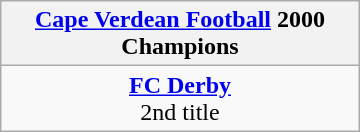<table class="wikitable" style="margin: 0 auto; width: 240px;">
<tr>
<th><a href='#'>Cape Verdean Football</a> 2000<br>Champions</th>
</tr>
<tr>
<td align=center><strong><a href='#'>FC Derby</a></strong><br>2nd title</td>
</tr>
</table>
